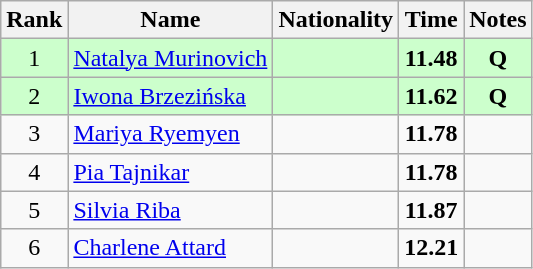<table class="wikitable sortable" style="text-align:center">
<tr>
<th>Rank</th>
<th>Name</th>
<th>Nationality</th>
<th>Time</th>
<th>Notes</th>
</tr>
<tr bgcolor=ccffcc>
<td>1</td>
<td align=left><a href='#'>Natalya Murinovich</a></td>
<td align=left></td>
<td><strong>11.48</strong></td>
<td><strong>Q</strong></td>
</tr>
<tr bgcolor=ccffcc>
<td>2</td>
<td align=left><a href='#'>Iwona Brzezińska</a></td>
<td align=left></td>
<td><strong>11.62</strong></td>
<td><strong>Q</strong></td>
</tr>
<tr>
<td>3</td>
<td align=left><a href='#'>Mariya Ryemyen</a></td>
<td align=left></td>
<td><strong>11.78</strong></td>
<td></td>
</tr>
<tr>
<td>4</td>
<td align=left><a href='#'>Pia Tajnikar</a></td>
<td align=left></td>
<td><strong>11.78</strong></td>
<td></td>
</tr>
<tr>
<td>5</td>
<td align=left><a href='#'>Silvia Riba</a></td>
<td align=left></td>
<td><strong>11.87</strong></td>
<td></td>
</tr>
<tr>
<td>6</td>
<td align=left><a href='#'>Charlene Attard</a></td>
<td align=left></td>
<td><strong>12.21</strong></td>
<td></td>
</tr>
</table>
